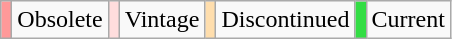<table class="wikitable">
<tr>
<td style="background:#FF9999"></td>
<td><abbr>Obsolete</abbr></td>
<td style="background:#FFDDDD"></td>
<td><abbr>Vintage</abbr></td>
<td style="background:#ffdead"></td>
<td>Discontinued</td>
<td style="background:#3d4"></td>
<td>Current</td>
</tr>
</table>
